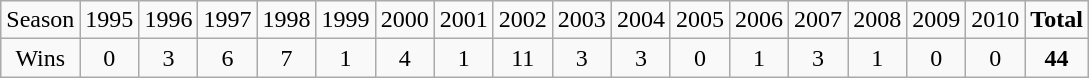<table class="wikitable sortable">
<tr>
<td>Season</td>
<td>1995</td>
<td>1996</td>
<td>1997</td>
<td>1998</td>
<td>1999</td>
<td>2000</td>
<td>2001</td>
<td>2002</td>
<td>2003</td>
<td>2004</td>
<td>2005</td>
<td>2006</td>
<td>2007</td>
<td>2008</td>
<td>2009</td>
<td>2010</td>
<td><strong>Total</strong></td>
</tr>
<tr align=center>
<td>Wins</td>
<td>0</td>
<td>3</td>
<td>6</td>
<td>7</td>
<td>1</td>
<td>4</td>
<td>1</td>
<td>11</td>
<td>3</td>
<td>3</td>
<td>0</td>
<td>1</td>
<td>3</td>
<td>1</td>
<td>0</td>
<td>0</td>
<td><strong>44</strong></td>
</tr>
</table>
